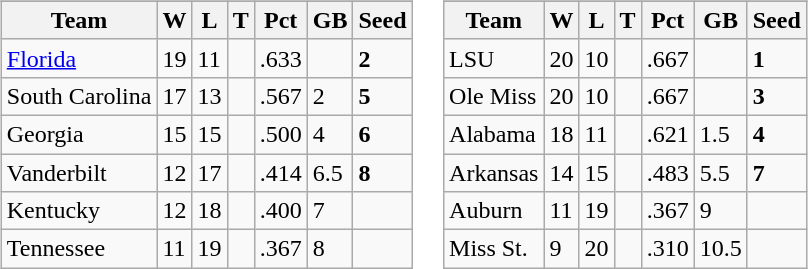<table>
<tr>
<td><br><table class="wikitable">
<tr>
</tr>
<tr>
<th>Team</th>
<th>W</th>
<th>L</th>
<th>T</th>
<th>Pct</th>
<th>GB</th>
<th>Seed</th>
</tr>
<tr>
<td><a href='#'>Florida</a></td>
<td>19</td>
<td>11</td>
<td></td>
<td>.633</td>
<td></td>
<td><strong>2</strong></td>
</tr>
<tr>
<td>South Carolina</td>
<td>17</td>
<td>13</td>
<td></td>
<td>.567</td>
<td>2</td>
<td><strong>5</strong></td>
</tr>
<tr>
<td>Georgia</td>
<td>15</td>
<td>15</td>
<td></td>
<td>.500</td>
<td>4</td>
<td><strong>6</strong></td>
</tr>
<tr>
<td>Vanderbilt</td>
<td>12</td>
<td>17</td>
<td></td>
<td>.414</td>
<td>6.5</td>
<td><strong>8</strong></td>
</tr>
<tr>
<td>Kentucky</td>
<td>12</td>
<td>18</td>
<td></td>
<td>.400</td>
<td>7</td>
<td></td>
</tr>
<tr>
<td>Tennessee</td>
<td>11</td>
<td>19</td>
<td></td>
<td>.367</td>
<td>8</td>
<td></td>
</tr>
</table>
</td>
<td><br><table class="wikitable">
<tr>
</tr>
<tr>
<th>Team</th>
<th>W</th>
<th>L</th>
<th>T</th>
<th>Pct</th>
<th>GB</th>
<th>Seed</th>
</tr>
<tr>
<td>LSU</td>
<td>20</td>
<td>10</td>
<td></td>
<td>.667</td>
<td></td>
<td><strong>1</strong></td>
</tr>
<tr>
<td>Ole Miss</td>
<td>20</td>
<td>10</td>
<td></td>
<td>.667</td>
<td></td>
<td><strong>3</strong></td>
</tr>
<tr>
<td>Alabama</td>
<td>18</td>
<td>11</td>
<td></td>
<td>.621</td>
<td>1.5</td>
<td><strong>4</strong></td>
</tr>
<tr>
<td>Arkansas</td>
<td>14</td>
<td>15</td>
<td></td>
<td>.483</td>
<td>5.5</td>
<td><strong>7</strong></td>
</tr>
<tr>
<td>Auburn</td>
<td>11</td>
<td>19</td>
<td></td>
<td>.367</td>
<td>9</td>
<td></td>
</tr>
<tr>
<td>Miss St.</td>
<td>9</td>
<td>20</td>
<td></td>
<td>.310</td>
<td>10.5</td>
<td></td>
</tr>
</table>
</td>
</tr>
</table>
